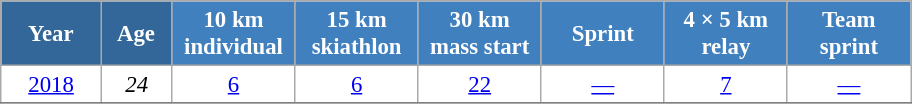<table class="wikitable" style="font-size:95%; text-align:center; border:grey solid 1px; border-collapse:collapse; background:#ffffff;">
<tr>
<th style="background-color:#369; color:white; width:60px;"> Year </th>
<th style="background-color:#369; color:white; width:40px;"> Age </th>
<th style="background-color:#4180be; color:white; width:75px;"> 10 km <br> individual </th>
<th style="background-color:#4180be; color:white; width:75px;"> 15 km <br> skiathlon </th>
<th style="background-color:#4180be; color:white; width:75px;"> 30 km <br> mass start </th>
<th style="background-color:#4180be; color:white; width:75px;"> Sprint </th>
<th style="background-color:#4180be; color:white; width:75px;"> 4 × 5 km <br> relay </th>
<th style="background-color:#4180be; color:white; width:75px;"> Team <br> sprint </th>
</tr>
<tr>
<td><a href='#'>2018</a></td>
<td><em>24</em></td>
<td><a href='#'>6</a></td>
<td><a href='#'>6</a></td>
<td><a href='#'>22</a></td>
<td><a href='#'>—</a></td>
<td><a href='#'>7</a></td>
<td><a href='#'>—</a></td>
</tr>
<tr>
</tr>
</table>
